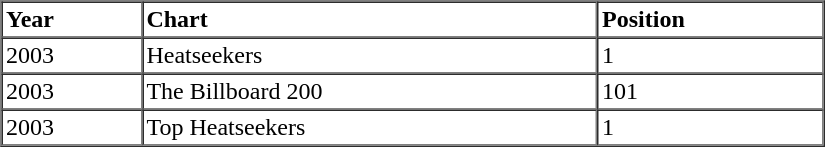<table border=1 cellspacing=0 cellpadding=2 width="550">
<tr>
<th align="left" valign="top">Year</th>
<th align="left" valign="top">Chart</th>
<th align="left" valign="top">Position</th>
</tr>
<tr>
<td align="left" valign="top">2003</td>
<td align="left" valign="top">Heatseekers</td>
<td align="left" valign="top">1</td>
</tr>
<tr>
<td align="left" valign="top">2003</td>
<td align="left" valign="top">The Billboard 200</td>
<td align="left" valign="top">101</td>
</tr>
<tr>
<td align="left" valign="top">2003</td>
<td align="left" valign="top">Top Heatseekers</td>
<td align="left" valign="top">1</td>
</tr>
<tr>
</tr>
</table>
